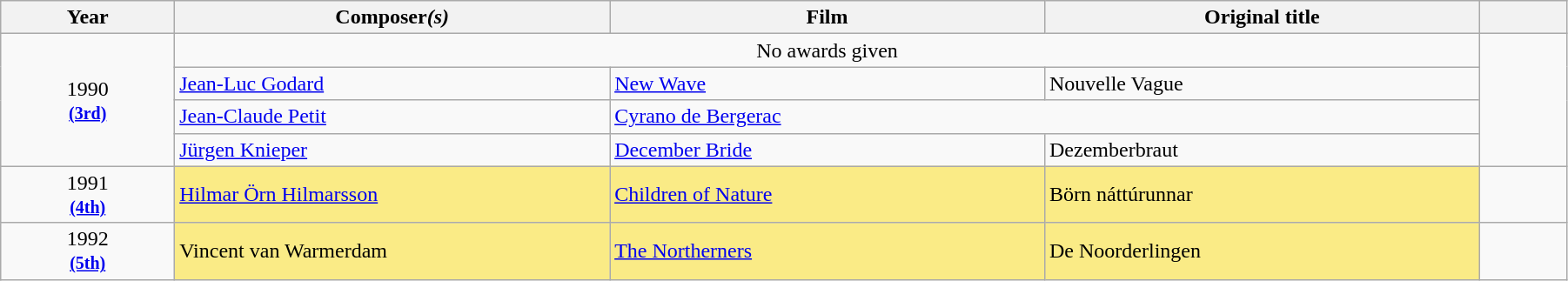<table class="wikitable" width="95%" cellpadding="5">
<tr>
<th width="10%"><strong>Year</strong></th>
<th width="25%"><strong>Composer<strong><em>(s)<em></th>
<th width="25%"></strong>Film<strong></th>
<th width="25%"></strong>Original title<strong></th>
<th width="5%"></th>
</tr>
<tr>
<td rowspan="4" style="text-align:center;"></strong>1990<strong><br><small><a href='#'>(3rd)</a></small></td>
<td colspan="3" style="text-align:center;">No awards given</td>
<td rowspan="4"></td>
</tr>
<tr>
<td><a href='#'>Jean-Luc Godard</a></td>
<td></em><a href='#'>New Wave</a><em></td>
<td></em>Nouvelle Vague<em></td>
</tr>
<tr>
<td><a href='#'>Jean-Claude Petit</a></td>
<td colspan="2"></em><a href='#'>Cyrano de Bergerac</a><em></td>
</tr>
<tr>
<td><a href='#'>Jürgen Knieper</a></td>
<td></em><a href='#'>December Bride</a><em></td>
<td></em>Dezemberbraut<em></td>
</tr>
<tr>
<td style="text-align:center;"></strong>1991<strong><br><small><a href='#'>(4th)</a></small></td>
<td style="background:#FAEB86;"></strong><a href='#'>Hilmar Örn Hilmarsson</a><strong></td>
<td style="background:#FAEB86;"></em></strong><a href='#'>Children of Nature</a><strong><em></td>
<td style="background:#FAEB86;"></em></strong>Börn náttúrunnar<strong><em></td>
<td></td>
</tr>
<tr>
<td rowspan="2" style="text-align:center;"></strong>1992<strong><br><small><a href='#'>(5th)</a></small></td>
<td style="background:#FAEB86;"></strong>Vincent van Warmerdam<strong></td>
<td style="background:#FAEB86;"></em></strong><a href='#'>The Northerners</a><strong><em></td>
<td style="background:#FAEB86;"></em></strong>De Noorderlingen<strong><em></td>
<td></td>
</tr>
</table>
